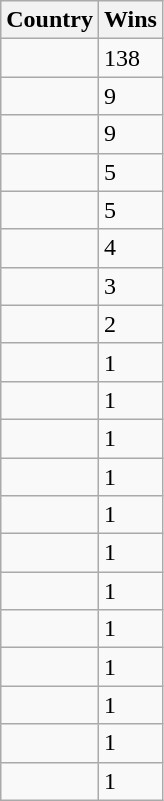<table class="wikitable sortable" style="border-collapse:collapse">
<tr>
<th>Country</th>
<th data-sort-type=number>Wins</th>
</tr>
<tr>
<td></td>
<td>138</td>
</tr>
<tr>
<td></td>
<td>9</td>
</tr>
<tr>
<td></td>
<td>9</td>
</tr>
<tr>
<td></td>
<td>5</td>
</tr>
<tr>
<td></td>
<td>5</td>
</tr>
<tr>
<td></td>
<td>4</td>
</tr>
<tr>
<td></td>
<td>3</td>
</tr>
<tr>
<td></td>
<td>2</td>
</tr>
<tr>
<td></td>
<td>1</td>
</tr>
<tr>
<td></td>
<td>1</td>
</tr>
<tr>
<td></td>
<td>1</td>
</tr>
<tr>
<td></td>
<td>1</td>
</tr>
<tr>
<td></td>
<td>1</td>
</tr>
<tr>
<td></td>
<td>1</td>
</tr>
<tr>
<td></td>
<td>1</td>
</tr>
<tr>
<td></td>
<td>1</td>
</tr>
<tr>
<td></td>
<td>1</td>
</tr>
<tr>
<td></td>
<td>1</td>
</tr>
<tr>
<td></td>
<td>1</td>
</tr>
<tr>
<td></td>
<td>1</td>
</tr>
</table>
